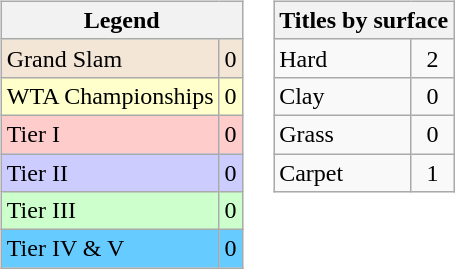<table>
<tr valign=top>
<td><br><table class="wikitable sortable mw-collapsible mw-collapsed">
<tr>
<th colspan=2>Legend</th>
</tr>
<tr bgcolor="#f3e6d7">
<td>Grand Slam</td>
<td align="center">0</td>
</tr>
<tr bgcolor="#ffffcc">
<td>WTA Championships</td>
<td align="center">0</td>
</tr>
<tr bgcolor="#ffcccc">
<td>Tier I</td>
<td align="center">0</td>
</tr>
<tr bgcolor="#ccccff">
<td>Tier II</td>
<td align="center">0</td>
</tr>
<tr bgcolor="#CCFFCC">
<td>Tier III</td>
<td align="center">0</td>
</tr>
<tr bgcolor="#66CCFF">
<td>Tier IV & V</td>
<td align="center">0</td>
</tr>
</table>
</td>
<td><br><table class="wikitable sortable mw-collapsible mw-collapsed">
<tr>
<th colspan=2>Titles by surface</th>
</tr>
<tr>
<td>Hard</td>
<td align="center">2</td>
</tr>
<tr>
<td>Clay</td>
<td align="center">0</td>
</tr>
<tr>
<td>Grass</td>
<td align="center">0</td>
</tr>
<tr>
<td>Carpet</td>
<td align="center">1</td>
</tr>
</table>
</td>
</tr>
</table>
